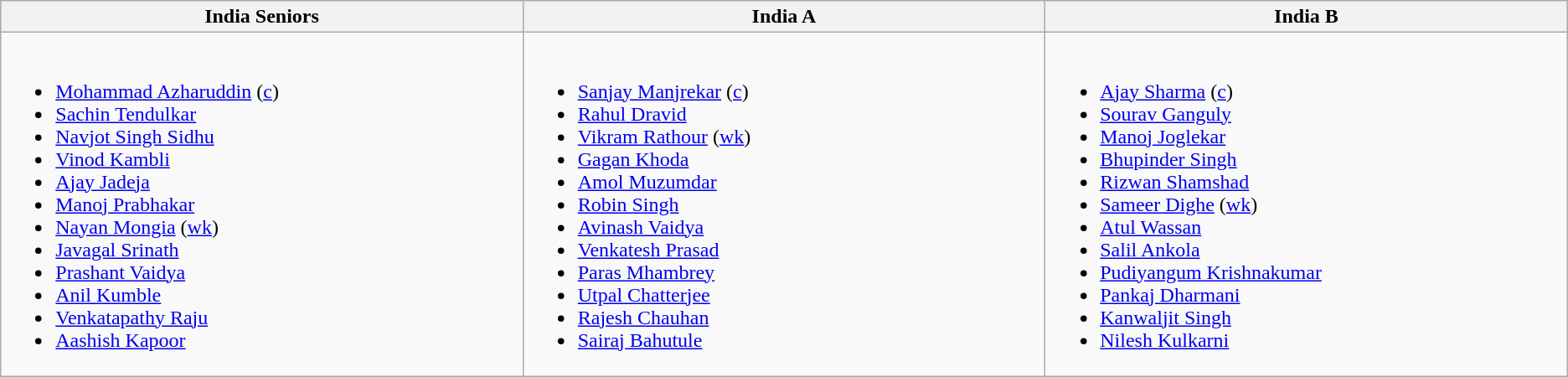<table class="wikitable">
<tr>
<th style="width:15%;"> India Seniors </th>
<th style="width:15%;"> India A </th>
<th style="width:15%;"> India B </th>
</tr>
<tr style="vertical-align:top">
<td><br><ul><li><a href='#'>Mohammad Azharuddin</a> (<a href='#'>c</a>)</li><li><a href='#'>Sachin Tendulkar</a></li><li><a href='#'>Navjot Singh Sidhu</a></li><li><a href='#'>Vinod Kambli</a></li><li><a href='#'>Ajay Jadeja</a></li><li><a href='#'>Manoj Prabhakar</a></li><li><a href='#'>Nayan Mongia</a> (<a href='#'>wk</a>)</li><li><a href='#'>Javagal Srinath</a></li><li><a href='#'>Prashant Vaidya</a></li><li><a href='#'>Anil Kumble</a></li><li><a href='#'>Venkatapathy Raju</a></li><li><a href='#'>Aashish Kapoor</a></li></ul></td>
<td><br><ul><li><a href='#'>Sanjay Manjrekar</a> (<a href='#'>c</a>)</li><li><a href='#'>Rahul Dravid</a></li><li><a href='#'>Vikram Rathour</a> (<a href='#'>wk</a>)</li><li><a href='#'>Gagan Khoda</a></li><li><a href='#'>Amol Muzumdar</a></li><li><a href='#'>Robin Singh</a></li><li><a href='#'>Avinash Vaidya</a></li><li><a href='#'>Venkatesh Prasad</a></li><li><a href='#'>Paras Mhambrey</a></li><li><a href='#'>Utpal Chatterjee</a></li><li><a href='#'>Rajesh Chauhan</a></li><li><a href='#'>Sairaj Bahutule</a></li></ul></td>
<td><br><ul><li><a href='#'>Ajay Sharma</a> (<a href='#'>c</a>)</li><li><a href='#'>Sourav Ganguly</a></li><li><a href='#'>Manoj Joglekar</a></li><li><a href='#'>Bhupinder Singh</a></li><li><a href='#'>Rizwan Shamshad</a></li><li><a href='#'>Sameer Dighe</a> (<a href='#'>wk</a>)</li><li><a href='#'>Atul Wassan</a></li><li><a href='#'>Salil Ankola</a></li><li><a href='#'>Pudiyangum Krishnakumar</a></li><li><a href='#'>Pankaj Dharmani</a></li><li><a href='#'>Kanwaljit Singh</a></li><li><a href='#'>Nilesh Kulkarni</a></li></ul></td>
</tr>
</table>
